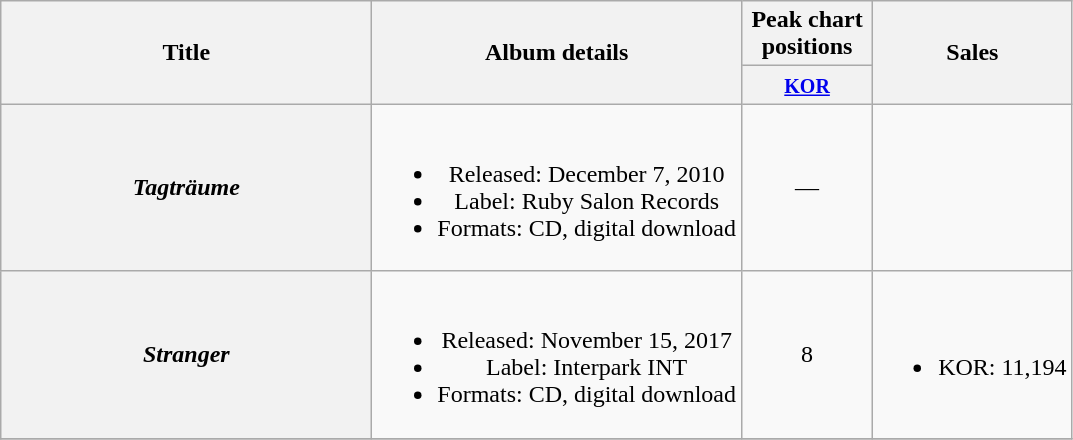<table class="wikitable plainrowheaders" style="text-align:center;">
<tr>
<th scope="col" rowspan="2" style="width:15em;">Title</th>
<th scope="col" rowspan="2">Album details</th>
<th scope="col" colspan="1" style="width:5em;">Peak chart positions</th>
<th scope="col" rowspan="2">Sales</th>
</tr>
<tr>
<th><small><a href='#'>KOR</a></small><br></th>
</tr>
<tr>
<th scope="row"><em>Tagträume</em></th>
<td><br><ul><li>Released: December 7, 2010</li><li>Label: Ruby Salon Records</li><li>Formats: CD, digital download</li></ul></td>
<td>—</td>
<td></td>
</tr>
<tr>
<th scope="row"><em>Stranger</em></th>
<td><br><ul><li>Released: November 15, 2017</li><li>Label: Interpark INT</li><li>Formats: CD, digital download</li></ul></td>
<td>8</td>
<td><br><ul><li>KOR: 11,194</li></ul></td>
</tr>
<tr>
</tr>
</table>
